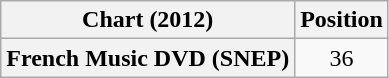<table class="wikitable plainrowheaders" style="text-align:center">
<tr>
<th scope="col">Chart (2012)</th>
<th scope="col">Position</th>
</tr>
<tr>
<th scope="row">French Music DVD (SNEP)</th>
<td>36</td>
</tr>
</table>
